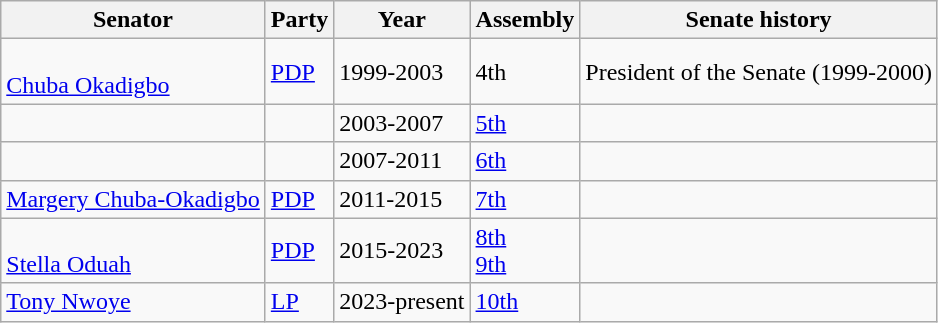<table class="wikitable">
<tr>
<th>Senator</th>
<th>Party</th>
<th>Year</th>
<th>Assembly</th>
<th>Senate history</th>
</tr>
<tr>
<td><br><a href='#'>Chuba Okadigbo</a></td>
<td><a href='#'>PDP</a></td>
<td>1999-2003</td>
<td>4th</td>
<td>President of the Senate (1999-2000)</td>
</tr>
<tr>
<td></td>
<td></td>
<td>2003-2007</td>
<td><a href='#'>5th</a></td>
<td></td>
</tr>
<tr>
<td></td>
<td></td>
<td>2007-2011</td>
<td><a href='#'>6th</a></td>
<td></td>
</tr>
<tr>
<td><a href='#'>Margery Chuba-Okadigbo</a></td>
<td><a href='#'>PDP</a></td>
<td>2011-2015</td>
<td><a href='#'>7th</a></td>
<td></td>
</tr>
<tr>
<td><br><a href='#'>Stella Oduah</a></td>
<td><a href='#'>PDP</a></td>
<td>2015-2023</td>
<td><a href='#'>8th</a><br><a href='#'>9th</a></td>
<td></td>
</tr>
<tr>
<td><a href='#'>Tony Nwoye</a></td>
<td><a href='#'>LP</a></td>
<td>2023-present</td>
<td><a href='#'>10th</a></td>
<td></td>
</tr>
</table>
